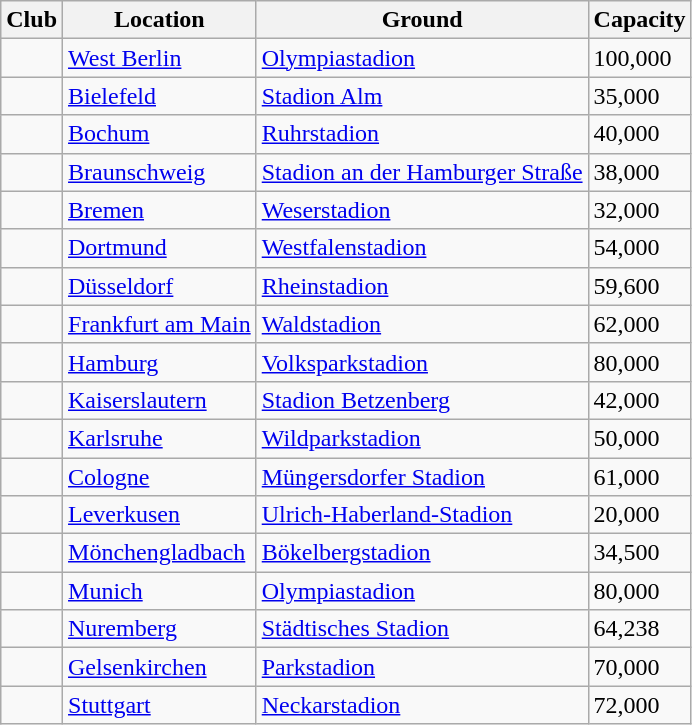<table class="wikitable sortable">
<tr>
<th>Club</th>
<th>Location</th>
<th>Ground</th>
<th>Capacity</th>
</tr>
<tr>
<td></td>
<td><a href='#'>West Berlin</a></td>
<td><a href='#'>Olympiastadion</a></td>
<td>100,000</td>
</tr>
<tr>
<td></td>
<td><a href='#'>Bielefeld</a></td>
<td><a href='#'>Stadion Alm</a></td>
<td>35,000</td>
</tr>
<tr>
<td></td>
<td><a href='#'>Bochum</a></td>
<td><a href='#'>Ruhrstadion</a></td>
<td>40,000</td>
</tr>
<tr>
<td></td>
<td><a href='#'>Braunschweig</a></td>
<td><a href='#'>Stadion an der Hamburger Straße</a></td>
<td>38,000</td>
</tr>
<tr>
<td></td>
<td><a href='#'>Bremen</a></td>
<td><a href='#'>Weserstadion</a></td>
<td>32,000</td>
</tr>
<tr>
<td></td>
<td><a href='#'>Dortmund</a></td>
<td><a href='#'>Westfalenstadion</a></td>
<td>54,000</td>
</tr>
<tr>
<td></td>
<td><a href='#'>Düsseldorf</a></td>
<td><a href='#'>Rheinstadion</a></td>
<td>59,600</td>
</tr>
<tr>
<td></td>
<td><a href='#'>Frankfurt am Main</a></td>
<td><a href='#'>Waldstadion</a></td>
<td>62,000</td>
</tr>
<tr>
<td></td>
<td><a href='#'>Hamburg</a></td>
<td><a href='#'>Volksparkstadion</a></td>
<td>80,000</td>
</tr>
<tr>
<td></td>
<td><a href='#'>Kaiserslautern</a></td>
<td><a href='#'>Stadion Betzenberg</a></td>
<td>42,000</td>
</tr>
<tr>
<td></td>
<td><a href='#'>Karlsruhe</a></td>
<td><a href='#'>Wildparkstadion</a></td>
<td>50,000</td>
</tr>
<tr>
<td></td>
<td><a href='#'>Cologne</a></td>
<td><a href='#'>Müngersdorfer Stadion</a></td>
<td>61,000</td>
</tr>
<tr>
<td></td>
<td><a href='#'>Leverkusen</a></td>
<td><a href='#'>Ulrich-Haberland-Stadion</a></td>
<td>20,000</td>
</tr>
<tr>
<td></td>
<td><a href='#'>Mönchengladbach</a></td>
<td><a href='#'>Bökelbergstadion</a></td>
<td>34,500</td>
</tr>
<tr>
<td></td>
<td><a href='#'>Munich</a></td>
<td><a href='#'>Olympiastadion</a></td>
<td>80,000</td>
</tr>
<tr>
<td></td>
<td><a href='#'>Nuremberg</a></td>
<td><a href='#'>Städtisches Stadion</a></td>
<td>64,238</td>
</tr>
<tr>
<td></td>
<td><a href='#'>Gelsenkirchen</a></td>
<td><a href='#'>Parkstadion</a></td>
<td>70,000</td>
</tr>
<tr>
<td></td>
<td><a href='#'>Stuttgart</a></td>
<td><a href='#'>Neckarstadion</a></td>
<td>72,000</td>
</tr>
</table>
